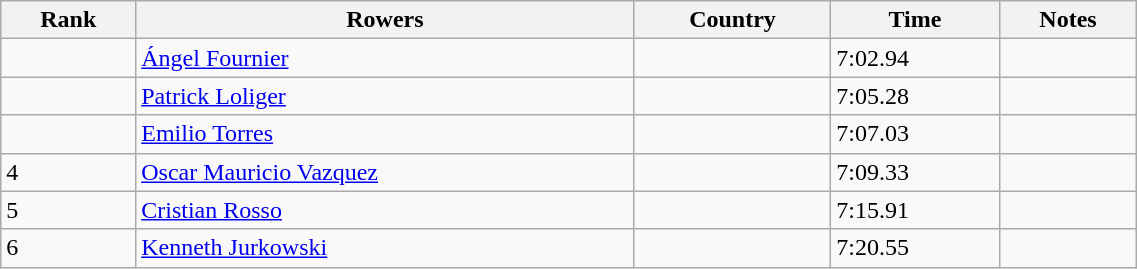<table class="wikitable" width=60%>
<tr>
<th>Rank</th>
<th>Rowers</th>
<th>Country</th>
<th>Time</th>
<th>Notes</th>
</tr>
<tr>
<td></td>
<td><a href='#'>Ángel Fournier</a></td>
<td></td>
<td>7:02.94</td>
<td></td>
</tr>
<tr>
<td></td>
<td><a href='#'>Patrick Loliger</a></td>
<td></td>
<td>7:05.28</td>
<td></td>
</tr>
<tr>
<td></td>
<td><a href='#'>Emilio Torres</a></td>
<td></td>
<td>7:07.03</td>
<td></td>
</tr>
<tr>
<td>4</td>
<td><a href='#'>Oscar Mauricio Vazquez</a></td>
<td></td>
<td>7:09.33</td>
<td></td>
</tr>
<tr>
<td>5</td>
<td><a href='#'>Cristian Rosso</a></td>
<td></td>
<td>7:15.91</td>
<td></td>
</tr>
<tr>
<td>6</td>
<td><a href='#'>Kenneth Jurkowski</a></td>
<td></td>
<td>7:20.55</td>
<td></td>
</tr>
</table>
